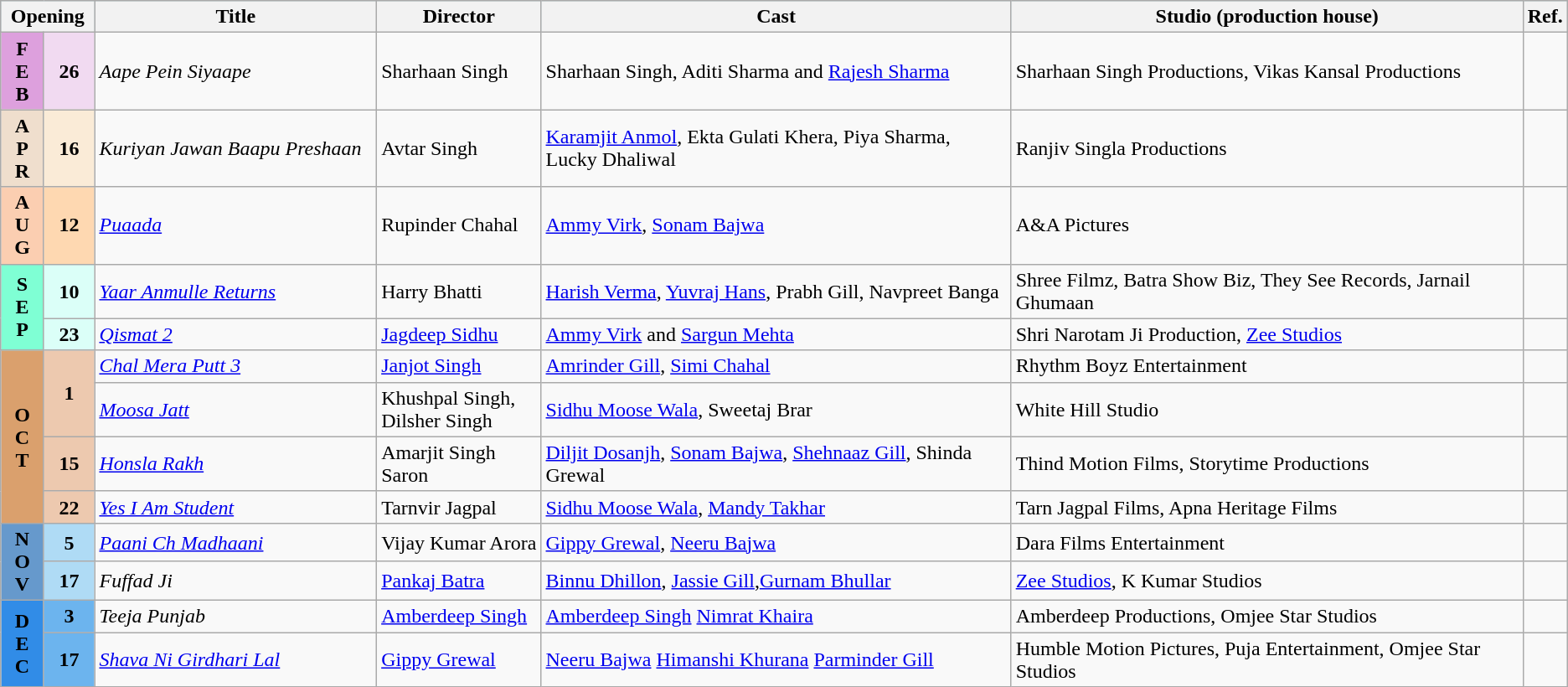<table class="wikitable">
<tr style="background:#b0e0e6; text-align:center;">
<th colspan="2" style="width:6%;"><strong>Opening</strong></th>
<th style="width:18%;"><strong>Title</strong></th>
<th style="width:10.5%;"><strong>Director</strong></th>
<th style="width:30%;"><strong>Cast</strong></th>
<th>Studio (production house)</th>
<th>Ref.</th>
</tr>
<tr February>
<td rowspan="1" style="text-align:center; background:plum; textcolor:#000;"><strong>F<br>E<br>B</strong></td>
<td rowspan="1" style="text-align:center;background:#f1daf1;"><strong>26</strong></td>
<td><em>Aape Pein Siyaape</em></td>
<td>Sharhaan Singh</td>
<td>Sharhaan Singh, Aditi Sharma and <a href='#'>Rajesh Sharma</a></td>
<td>Sharhaan Singh Productions, Vikas Kansal Productions</td>
<td></td>
</tr>
<tr April!>
<td rowspan="1" style="text-align:center; background:#EFDECD; textcolor:#000;"><strong>A<br>P<br>R</strong></td>
<td rowspan="1" style="text-align:center;background:#FAEBD7;"><strong>16</strong></td>
<td><em>Kuriyan Jawan Baapu Preshaan</em></td>
<td>Avtar Singh</td>
<td><a href='#'>Karamjit Anmol</a>, Ekta Gulati Khera, Piya Sharma, Lucky Dhaliwal</td>
<td>Ranjiv Singla Productions</td>
<td></td>
</tr>
<tr August>
<td style="text-align:center; background:#FBCEB1; textcolor:#000;"><strong>A<br>U<br>G</strong></td>
<td rowspan="1" style="text-align:center;background:#FED8B1;"><strong>12</strong></td>
<td><em><a href='#'>Puaada</a></em></td>
<td>Rupinder Chahal</td>
<td><a href='#'>Ammy Virk</a>, <a href='#'>Sonam Bajwa</a></td>
<td>A&A Pictures</td>
<td></td>
</tr>
<tr September>
<td rowspan="2" style="text-align:center; background:#7FFFD4; textcolor:#000;"><strong>S<br>E<br>P</strong></td>
<td rowspan="1" style="text-align:center;background:#dbfff8;"><strong>10</strong></td>
<td><em><a href='#'>Yaar Anmulle Returns</a></em></td>
<td>Harry Bhatti</td>
<td><a href='#'>Harish Verma</a>, <a href='#'>Yuvraj Hans</a>, Prabh Gill, Navpreet Banga</td>
<td>Shree Filmz, Batra Show Biz, They See Records, Jarnail Ghumaan</td>
<td></td>
</tr>
<tr>
<td rowspan="1" style="text-align:center;background:#dbfff8;"><strong>23</strong></td>
<td><em><a href='#'>Qismat 2</a></em></td>
<td><a href='#'>Jagdeep Sidhu</a></td>
<td><a href='#'>Ammy Virk</a> and <a href='#'>Sargun Mehta</a></td>
<td>Shri Narotam Ji Production, <a href='#'>Zee Studios</a></td>
<td></td>
</tr>
<tr October>
<td rowspan="4" style="text-align:center; background:#DAA06D; textcolor:#000;"><strong>O<br>C<br>T</strong></td>
<td rowspan="2" style="text-align:center;background:#EDC9AF;"><strong>1</strong></td>
<td><em><a href='#'>Chal Mera Putt 3</a></em></td>
<td><a href='#'>Janjot Singh</a></td>
<td><a href='#'>Amrinder Gill</a>, <a href='#'>Simi Chahal</a></td>
<td>Rhythm Boyz Entertainment</td>
<td></td>
</tr>
<tr>
<td><em><a href='#'>Moosa Jatt</a></em></td>
<td>Khushpal Singh, Dilsher Singh</td>
<td><a href='#'>Sidhu Moose Wala</a>, Sweetaj Brar</td>
<td>White Hill Studio</td>
<td></td>
</tr>
<tr>
<td rowspan="1" style="text-align:center;background:#EDC9AF;"><strong>15</strong></td>
<td><em><a href='#'>Honsla Rakh</a></em></td>
<td>Amarjit Singh Saron</td>
<td><a href='#'>Diljit Dosanjh</a>, <a href='#'>Sonam Bajwa</a>, <a href='#'>Shehnaaz Gill</a>, Shinda Grewal</td>
<td>Thind Motion Films, Storytime Productions</td>
<td></td>
</tr>
<tr>
<td rowspan="1" style="text-align:center;background:#EDC9AF;"><strong>22</strong></td>
<td><em><a href='#'>Yes I Am Student</a></em></td>
<td>Tarnvir Jagpal</td>
<td><a href='#'>Sidhu Moose Wala</a>, <a href='#'>Mandy Takhar</a></td>
<td>Tarn Jagpal Films, Apna Heritage Films</td>
<td></td>
</tr>
<tr November>
<th rowspan="2" style="text-align:center; background:#6699CC;"><strong>N</strong><br><strong>O</strong><br><strong>V</strong></th>
<td style="text-align:center;background:#AFDBF5;"><strong>5</strong></td>
<td><em><a href='#'>Paani Ch Madhaani</a></em></td>
<td>Vijay Kumar Arora</td>
<td><a href='#'>Gippy Grewal</a>, <a href='#'>Neeru Bajwa</a></td>
<td>Dara Films Entertainment</td>
<td></td>
</tr>
<tr>
<td style="text-align:center;background:#AFDBF5;"><strong>17</strong></td>
<td><em>Fuffad Ji</em></td>
<td><a href='#'>Pankaj Batra</a></td>
<td><a href='#'>Binnu Dhillon</a>, <a href='#'>Jassie Gill</a>,<a href='#'>Gurnam Bhullar</a></td>
<td><a href='#'>Zee Studios</a>, K Kumar Studios</td>
<td></td>
</tr>
<tr>
<td rowspan="2" style="text-align:center; background:#318CE7; textcolor:#000;"><strong>D<br>E<br>C</strong></td>
<td rowspan="1" style="text-align:center;background:#6CB4EE;"><strong>3</strong></td>
<td><em>Teeja Punjab</em></td>
<td><a href='#'>Amberdeep Singh</a></td>
<td><a href='#'>Amberdeep Singh</a> <a href='#'>Nimrat Khaira</a></td>
<td>Amberdeep Productions, Omjee Star Studios</td>
<td></td>
</tr>
<tr>
<td rowspan="1" style="text-align:center;background:#6CB4EE;"><strong>17</strong></td>
<td><em><a href='#'>Shava Ni Girdhari Lal</a></em></td>
<td><a href='#'>Gippy Grewal</a></td>
<td><a href='#'>Neeru Bajwa</a> <a href='#'>Himanshi Khurana</a> <a href='#'>Parminder Gill</a></td>
<td>Humble Motion Pictures, Puja Entertainment, Omjee Star Studios</td>
<td></td>
</tr>
</table>
